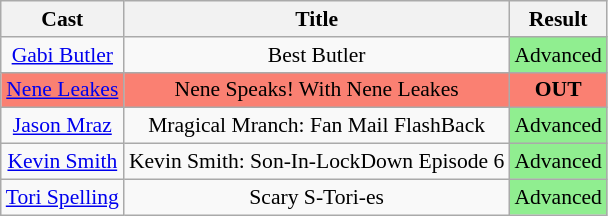<table class="wikitable" style="font-size:90%;">
<tr>
<th>Cast</th>
<th>Title</th>
<th>Result</th>
</tr>
<tr align="center">
<td><a href='#'>Gabi Butler</a></td>
<td>Best Butler</td>
<td style="background:lightgreen;">Advanced</td>
</tr>
<tr align="center" style="background:salmon;">
<td><a href='#'>Nene Leakes</a></td>
<td>Nene Speaks! With Nene Leakes</td>
<td><strong>OUT</strong></td>
</tr>
<tr align="center">
<td><a href='#'>Jason Mraz</a></td>
<td>Mragical Mranch: Fan Mail FlashBack</td>
<td style="background:lightgreen;">Advanced</td>
</tr>
<tr align="center">
<td><a href='#'>Kevin Smith</a></td>
<td>Kevin Smith: Son-In-LockDown Episode 6</td>
<td style="background:lightgreen;">Advanced</td>
</tr>
<tr align="center">
<td><a href='#'>Tori Spelling</a></td>
<td>Scary S-Tori-es</td>
<td style="background:lightgreen;">Advanced</td>
</tr>
</table>
